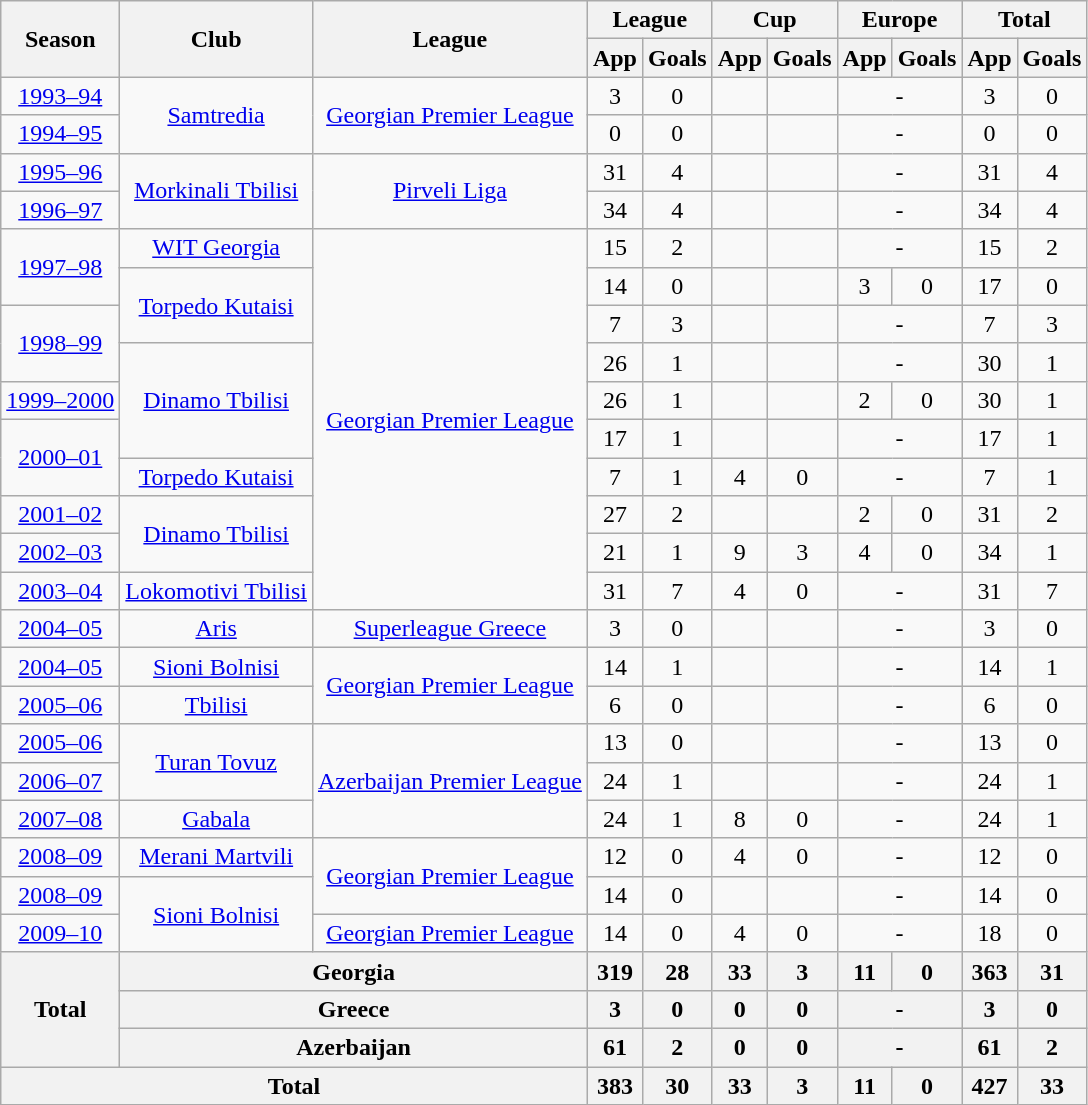<table class="wikitable">
<tr>
<th rowspan=2>Season</th>
<th ! rowspan=2>Club</th>
<th ! rowspan=2>League</th>
<th ! colspan=2>League</th>
<th ! colspan=2>Cup</th>
<th ! colspan=2>Europe</th>
<th colspan=3>Total</th>
</tr>
<tr>
<th>App</th>
<th>Goals</th>
<th>App</th>
<th>Goals</th>
<th>App</th>
<th>Goals</th>
<th>App</th>
<th>Goals</th>
</tr>
<tr align=center>
<td><a href='#'>1993–94</a></td>
<td rowspan="2"><a href='#'>Samtredia</a></td>
<td rowspan="2"><a href='#'>Georgian Premier League</a></td>
<td>3</td>
<td>0</td>
<td></td>
<td></td>
<td colspan="2">-</td>
<td>3</td>
<td>0</td>
</tr>
<tr align=center>
<td><a href='#'>1994–95</a></td>
<td>0</td>
<td>0</td>
<td></td>
<td></td>
<td colspan="2">-</td>
<td>0</td>
<td>0</td>
</tr>
<tr align=center>
<td><a href='#'>1995–96</a></td>
<td rowspan="2"><a href='#'>Morkinali Tbilisi</a></td>
<td rowspan="2"><a href='#'>Pirveli Liga</a></td>
<td>31</td>
<td>4</td>
<td></td>
<td></td>
<td colspan="2">-</td>
<td>31</td>
<td>4</td>
</tr>
<tr align=center>
<td><a href='#'>1996–97</a></td>
<td>34</td>
<td>4</td>
<td></td>
<td></td>
<td colspan="2">-</td>
<td>34</td>
<td>4</td>
</tr>
<tr align=center>
<td rowspan="2"><a href='#'>1997–98</a></td>
<td><a href='#'>WIT Georgia</a></td>
<td rowspan="10"><a href='#'>Georgian Premier League</a></td>
<td>15</td>
<td>2</td>
<td></td>
<td></td>
<td colspan="2">-</td>
<td>15</td>
<td>2</td>
</tr>
<tr align=center>
<td rowspan="2"><a href='#'>Torpedo Kutaisi</a></td>
<td>14</td>
<td>0</td>
<td></td>
<td></td>
<td>3</td>
<td>0</td>
<td>17</td>
<td>0</td>
</tr>
<tr align=center>
<td rowspan="2"><a href='#'>1998–99</a></td>
<td>7</td>
<td>3</td>
<td></td>
<td></td>
<td colspan="2">-</td>
<td>7</td>
<td>3</td>
</tr>
<tr align=center>
<td rowspan="3"><a href='#'>Dinamo Tbilisi</a></td>
<td>26</td>
<td>1</td>
<td></td>
<td></td>
<td colspan="2">-</td>
<td>30</td>
<td>1</td>
</tr>
<tr align=center>
<td><a href='#'>1999–2000</a></td>
<td>26</td>
<td>1</td>
<td></td>
<td></td>
<td>2</td>
<td>0</td>
<td>30</td>
<td>1</td>
</tr>
<tr align=center>
<td rowspan="2"><a href='#'>2000–01</a></td>
<td>17</td>
<td>1</td>
<td></td>
<td></td>
<td colspan="2">-</td>
<td>17</td>
<td>1</td>
</tr>
<tr align=center>
<td><a href='#'>Torpedo Kutaisi</a></td>
<td>7</td>
<td>1</td>
<td>4</td>
<td>0</td>
<td colspan="2">-</td>
<td>7</td>
<td>1</td>
</tr>
<tr align=center>
<td><a href='#'>2001–02</a></td>
<td rowspan="2"><a href='#'>Dinamo Tbilisi</a></td>
<td>27</td>
<td>2</td>
<td></td>
<td></td>
<td>2</td>
<td>0</td>
<td>31</td>
<td>2</td>
</tr>
<tr align=center>
<td><a href='#'>2002–03</a></td>
<td>21</td>
<td>1</td>
<td>9</td>
<td>3</td>
<td>4</td>
<td>0</td>
<td>34</td>
<td>1</td>
</tr>
<tr align=center>
<td><a href='#'>2003–04</a></td>
<td><a href='#'>Lokomotivi Tbilisi</a></td>
<td>31</td>
<td>7</td>
<td>4</td>
<td>0</td>
<td colspan="2">-</td>
<td>31</td>
<td>7</td>
</tr>
<tr align=center>
<td><a href='#'>2004–05</a></td>
<td><a href='#'>Aris</a></td>
<td><a href='#'>Superleague Greece</a></td>
<td>3</td>
<td>0</td>
<td></td>
<td></td>
<td colspan="2">-</td>
<td>3</td>
<td>0</td>
</tr>
<tr align=center>
<td><a href='#'>2004–05</a></td>
<td><a href='#'>Sioni Bolnisi</a></td>
<td rowspan="2"><a href='#'>Georgian Premier League</a></td>
<td>14</td>
<td>1</td>
<td></td>
<td></td>
<td colspan="2">-</td>
<td>14</td>
<td>1</td>
</tr>
<tr align=center>
<td><a href='#'>2005–06</a></td>
<td><a href='#'>Tbilisi</a></td>
<td>6</td>
<td>0</td>
<td></td>
<td></td>
<td colspan="2">-</td>
<td>6</td>
<td>0</td>
</tr>
<tr align=center>
<td><a href='#'>2005–06</a></td>
<td rowspan="2"><a href='#'>Turan Tovuz</a></td>
<td rowspan="3"><a href='#'>Azerbaijan Premier League</a></td>
<td>13</td>
<td>0</td>
<td></td>
<td></td>
<td colspan="2">-</td>
<td>13</td>
<td>0</td>
</tr>
<tr align=center>
<td><a href='#'>2006–07</a></td>
<td>24</td>
<td>1</td>
<td></td>
<td></td>
<td colspan="2">-</td>
<td>24</td>
<td>1</td>
</tr>
<tr align=center>
<td><a href='#'>2007–08</a></td>
<td><a href='#'>Gabala</a></td>
<td>24</td>
<td>1</td>
<td>8</td>
<td>0</td>
<td colspan="2">-</td>
<td>24</td>
<td>1</td>
</tr>
<tr align=center>
<td><a href='#'>2008–09</a></td>
<td><a href='#'>Merani Martvili</a></td>
<td rowspan="2"><a href='#'>Georgian Premier League</a></td>
<td>12</td>
<td>0</td>
<td>4</td>
<td>0</td>
<td colspan="2">-</td>
<td>12</td>
<td>0</td>
</tr>
<tr align=center>
<td><a href='#'>2008–09</a></td>
<td rowspan="2"><a href='#'>Sioni Bolnisi</a></td>
<td>14</td>
<td>0</td>
<td></td>
<td></td>
<td colspan="2">-</td>
<td>14</td>
<td>0</td>
</tr>
<tr align=center>
<td><a href='#'>2009–10</a></td>
<td><a href='#'>Georgian Premier League</a></td>
<td>14</td>
<td>0</td>
<td>4</td>
<td>0</td>
<td colspan="2">-</td>
<td>18</td>
<td>0</td>
</tr>
<tr>
<th rowspan=3>Total</th>
<th colspan=2>Georgia</th>
<th>319</th>
<th>28</th>
<th>33</th>
<th>3</th>
<th>11</th>
<th>0</th>
<th>363</th>
<th>31</th>
</tr>
<tr>
<th colspan=2>Greece</th>
<th>3</th>
<th>0</th>
<th>0</th>
<th>0</th>
<th colspan="2">-</th>
<th>3</th>
<th>0</th>
</tr>
<tr>
<th colspan=2>Azerbaijan</th>
<th>61</th>
<th>2</th>
<th>0</th>
<th>0</th>
<th colspan="2">-</th>
<th>61</th>
<th>2</th>
</tr>
<tr align=center>
<th colspan="3">Total</th>
<th>383</th>
<th>30</th>
<th>33</th>
<th>3</th>
<th>11</th>
<th>0</th>
<th>427</th>
<th>33</th>
</tr>
</table>
